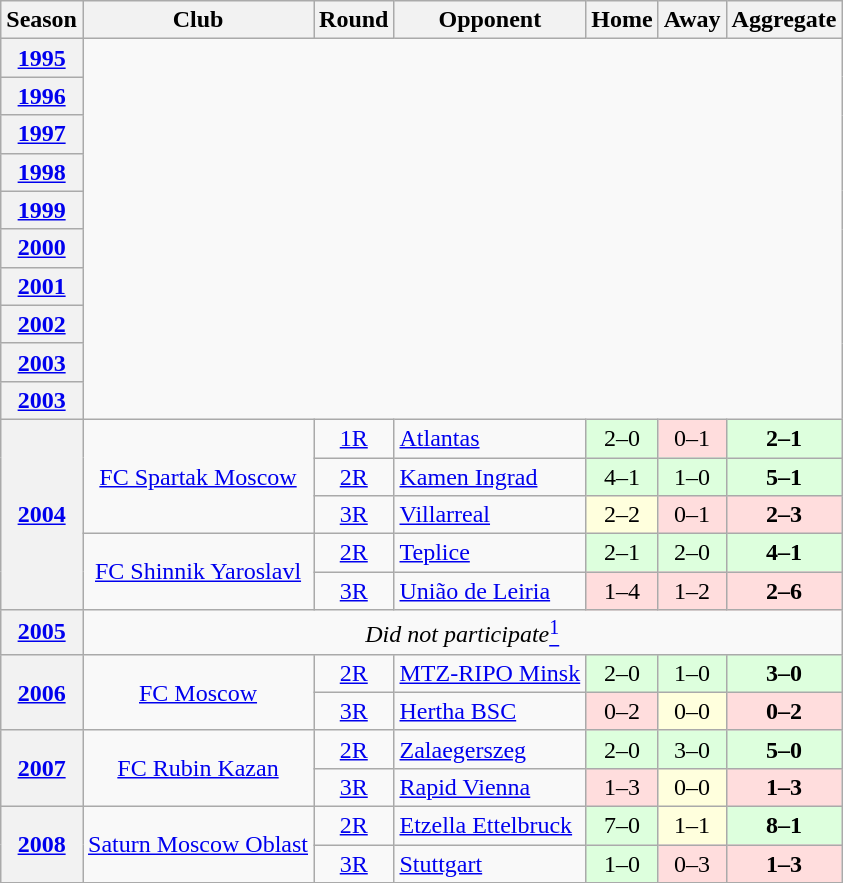<table class="wikitable mw-collapsible" style="text-align: center">
<tr>
<th>Season</th>
<th>Club</th>
<th>Round</th>
<th>Opponent</th>
<th>Home</th>
<th>Away</th>
<th>Aggregate</th>
</tr>
<tr>
<th rowspan=1><a href='#'>1995</a></th>
</tr>
<tr>
<th rowspan=1><a href='#'>1996</a></th>
</tr>
<tr>
<th rowspan=1><a href='#'>1997</a></th>
</tr>
<tr>
<th rowspan=1><a href='#'>1998</a></th>
</tr>
<tr>
<th rowspan=1><a href='#'>1999</a></th>
</tr>
<tr>
<th rowspan=1><a href='#'>2000</a></th>
</tr>
<tr>
<th rowspan=1><a href='#'>2001</a></th>
</tr>
<tr>
<th rowspan=1><a href='#'>2002</a></th>
</tr>
<tr>
<th rowspan=1><a href='#'>2003</a></th>
</tr>
<tr>
<th rowspan=1><a href='#'>2003</a></th>
</tr>
<tr>
<th rowspan=5><a href='#'>2004</a></th>
<td rowspan=3><a href='#'>FC Spartak Moscow</a></td>
<td><a href='#'>1R</a></td>
<td align="left"> <a href='#'>Atlantas</a></td>
<td bgcolor="ddffdd">2–0</td>
<td bgcolor="ffdddd">0–1</td>
<td bgcolor="ddffdd"><strong>2–1</strong></td>
</tr>
<tr>
<td><a href='#'>2R</a></td>
<td align="left"> <a href='#'>Kamen Ingrad</a></td>
<td bgcolor="ddffdd">4–1</td>
<td bgcolor="ddffdd">1–0</td>
<td bgcolor="ddffdd"><strong>5–1</strong></td>
</tr>
<tr>
<td><a href='#'>3R</a></td>
<td align="left"> <a href='#'>Villarreal</a></td>
<td bgcolor="ffffdd">2–2</td>
<td bgcolor="ffdddd">0–1</td>
<td bgcolor="ffdddd"><strong>2–3</strong></td>
</tr>
<tr>
<td rowspan=2><a href='#'>FC Shinnik Yaroslavl</a></td>
<td><a href='#'>2R</a></td>
<td align="left"> <a href='#'>Teplice</a></td>
<td bgcolor="ddffdd">2–1</td>
<td bgcolor="ddffdd">2–0</td>
<td bgcolor="ddffdd"><strong>4–1</strong></td>
</tr>
<tr>
<td><a href='#'>3R</a></td>
<td align="left"> <a href='#'>União de Leiria</a></td>
<td bgcolor="ffdddd">1–4</td>
<td bgcolor="ffdddd">1–2</td>
<td bgcolor="ffdddd"><strong>2–6</strong></td>
</tr>
<tr>
<th><a href='#'>2005</a></th>
<td colspan=6><em>Did not participate</em><a href='#'><sup>1</sup></a></td>
</tr>
<tr>
<th rowspan=2><a href='#'>2006</a></th>
<td rowspan=2><a href='#'>FC Moscow</a></td>
<td><a href='#'>2R</a></td>
<td align="left"> <a href='#'>MTZ-RIPO Minsk</a></td>
<td bgcolor="ddffdd">2–0</td>
<td bgcolor="ddffdd">1–0</td>
<td bgcolor="ddffdd"><strong>3–0</strong></td>
</tr>
<tr>
<td><a href='#'>3R</a></td>
<td align="left"> <a href='#'>Hertha BSC</a></td>
<td bgcolor="ffdddd">0–2</td>
<td bgcolor="ffffdd">0–0</td>
<td bgcolor="ffdddd"><strong>0–2</strong></td>
</tr>
<tr>
<th rowspan=2><a href='#'>2007</a></th>
<td rowspan=2><a href='#'>FC Rubin Kazan</a></td>
<td><a href='#'>2R</a></td>
<td align="left"> <a href='#'>Zalaegerszeg</a></td>
<td bgcolor="#ddffdd">2–0</td>
<td bgcolor="#ddffdd">3–0</td>
<td bgcolor="#ddffdd"><strong>5–0</strong></td>
</tr>
<tr>
<td><a href='#'>3R</a></td>
<td align="left"> <a href='#'>Rapid Vienna</a></td>
<td bgcolor="#ffdddd">1–3</td>
<td bgcolor="#ffffdd">0–0</td>
<td bgcolor="#ffdddd"><strong>1–3</strong></td>
</tr>
<tr>
<th rowspan=2><a href='#'>2008</a></th>
<td rowspan=2><a href='#'>Saturn Moscow Oblast</a></td>
<td><a href='#'>2R</a></td>
<td align="left"> <a href='#'>Etzella Ettelbruck</a></td>
<td bgcolor="#ddffdd">7–0</td>
<td bgcolor="#ffffdd">1–1</td>
<td bgcolor="#ddffdd"><strong>8–1</strong></td>
</tr>
<tr>
<td><a href='#'>3R</a></td>
<td align="left"> <a href='#'>Stuttgart</a></td>
<td bgcolor="#ddffdd">1–0</td>
<td bgcolor="#ffdddd">0–3 </td>
<td bgcolor="#ffdddd"><strong>1–3</strong></td>
</tr>
<tr>
</tr>
</table>
